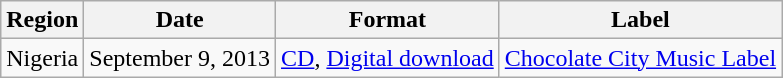<table class="wikitable sortable">
<tr>
<th>Region</th>
<th>Date</th>
<th>Format</th>
<th>Label</th>
</tr>
<tr>
<td>Nigeria</td>
<td>September 9, 2013</td>
<td><a href='#'>CD</a>, <a href='#'>Digital download</a></td>
<td><a href='#'>Chocolate City Music Label</a></td>
</tr>
</table>
